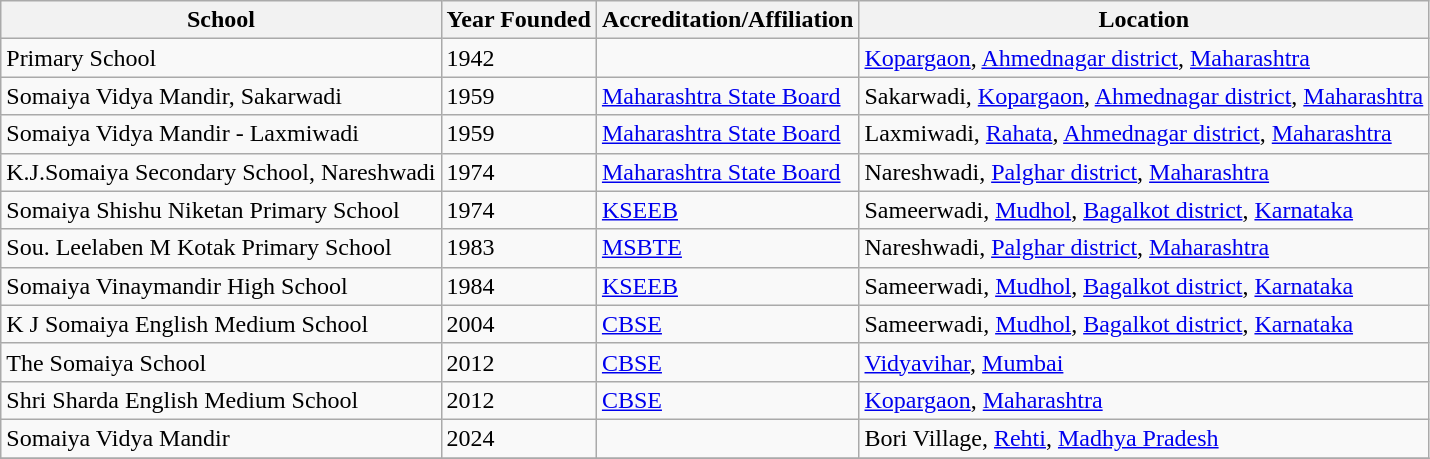<table class="wikitable">
<tr>
<th>School</th>
<th>Year Founded</th>
<th>Accreditation/Affiliation</th>
<th>Location</th>
</tr>
<tr>
<td>Primary School</td>
<td>1942</td>
<td></td>
<td><a href='#'>Kopargaon</a>, <a href='#'>Ahmednagar district</a>, <a href='#'>Maharashtra</a></td>
</tr>
<tr>
<td>Somaiya Vidya Mandir, Sakarwadi</td>
<td>1959</td>
<td><a href='#'>Maharashtra State Board</a></td>
<td>Sakarwadi, <a href='#'>Kopargaon</a>, <a href='#'>Ahmednagar district</a>, <a href='#'>Maharashtra</a></td>
</tr>
<tr>
<td>Somaiya Vidya Mandir - Laxmiwadi</td>
<td>1959</td>
<td><a href='#'>Maharashtra State Board</a></td>
<td>Laxmiwadi, <a href='#'>Rahata</a>, <a href='#'>Ahmednagar district</a>, <a href='#'>Maharashtra</a></td>
</tr>
<tr>
<td>K.J.Somaiya Secondary School, Nareshwadi</td>
<td>1974</td>
<td><a href='#'>Maharashtra State Board</a></td>
<td>Nareshwadi, <a href='#'>Palghar district</a>, <a href='#'>Maharashtra</a></td>
</tr>
<tr>
<td>Somaiya Shishu Niketan Primary School</td>
<td>1974</td>
<td><a href='#'>KSEEB</a></td>
<td>Sameerwadi, <a href='#'>Mudhol</a>, <a href='#'>Bagalkot district</a>, <a href='#'>Karnataka</a></td>
</tr>
<tr>
<td>Sou. Leelaben M Kotak Primary School</td>
<td>1983</td>
<td><a href='#'>MSBTE</a></td>
<td>Nareshwadi, <a href='#'>Palghar district</a>, <a href='#'>Maharashtra</a></td>
</tr>
<tr>
<td>Somaiya Vinaymandir High School</td>
<td>1984</td>
<td><a href='#'>KSEEB</a></td>
<td>Sameerwadi, <a href='#'>Mudhol</a>, <a href='#'>Bagalkot district</a>, <a href='#'>Karnataka</a></td>
</tr>
<tr>
<td>K J Somaiya English Medium School</td>
<td>2004</td>
<td><a href='#'>CBSE</a></td>
<td>Sameerwadi, <a href='#'>Mudhol</a>, <a href='#'>Bagalkot district</a>, <a href='#'>Karnataka</a></td>
</tr>
<tr>
<td>The Somaiya School</td>
<td>2012</td>
<td><a href='#'>CBSE</a></td>
<td><a href='#'>Vidyavihar</a>, <a href='#'>Mumbai</a></td>
</tr>
<tr>
<td>Shri Sharda English Medium School</td>
<td>2012</td>
<td><a href='#'>CBSE</a></td>
<td><a href='#'>Kopargaon</a>, <a href='#'>Maharashtra</a></td>
</tr>
<tr>
<td>Somaiya Vidya Mandir</td>
<td>2024</td>
<td></td>
<td>Bori Village, <a href='#'>Rehti</a>, <a href='#'>Madhya Pradesh</a></td>
</tr>
<tr>
</tr>
</table>
